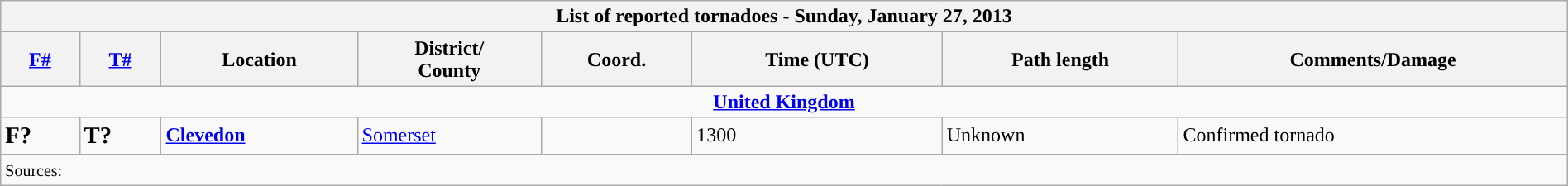<table class="wikitable collapsible" width="100%">
<tr>
<th colspan="8">List of reported tornadoes - Sunday, January 27, 2013</th>
</tr>
<tr>
<th><a href='#'>F#</a></th>
<th><a href='#'>T#</a></th>
<th>Location</th>
<th>District/<br>County</th>
<th>Coord.</th>
<th>Time (UTC)</th>
<th>Path length</th>
<th>Comments/Damage</th>
</tr>
<tr>
<td colspan="8" align=center><strong><a href='#'>United Kingdom</a></strong></td>
</tr>
<tr>
<td><big><strong>F?</strong></big></td>
<td><big><strong>T?</strong></big></td>
<td><strong><a href='#'>Clevedon</a></strong></td>
<td><a href='#'>Somerset</a></td>
<td></td>
<td>1300</td>
<td>Unknown</td>
<td>Confirmed tornado</td>
</tr>
<tr>
<td colspan="8"><small>Sources:  </small></td>
</tr>
</table>
